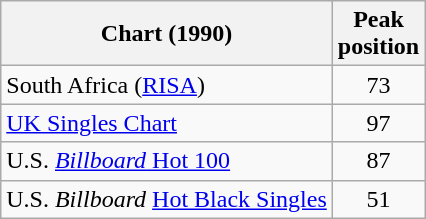<table class="wikitable sortable">
<tr>
<th>Chart (1990)</th>
<th>Peak<br>position</th>
</tr>
<tr>
<td align="left">South Africa (<a href='#'>RISA</a>)</td>
<td align="center">73</td>
</tr>
<tr>
<td><a href='#'>UK Singles Chart</a></td>
<td align="center">97</td>
</tr>
<tr>
<td>U.S. <a href='#'><em>Billboard</em> Hot 100</a></td>
<td align="center">87</td>
</tr>
<tr>
<td>U.S. <em>Billboard</em> <a href='#'>Hot Black Singles</a></td>
<td align="center">51</td>
</tr>
</table>
